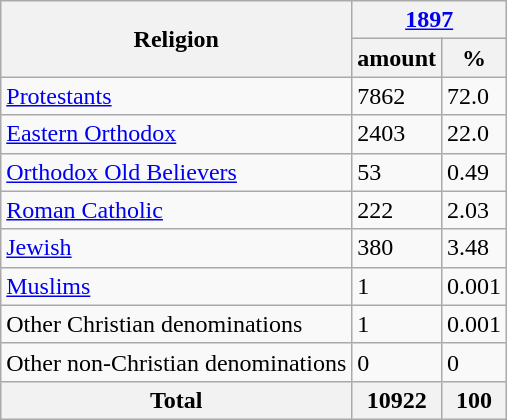<table class="wikitable sortable">
<tr>
<th rowspan="2">Religion</th>
<th colspan="2"><a href='#'>1897</a></th>
</tr>
<tr>
<th>amount</th>
<th>%</th>
</tr>
<tr>
<td><a href='#'>Protestants</a></td>
<td>7862</td>
<td>72.0</td>
</tr>
<tr>
<td><a href='#'>Eastern Orthodox</a></td>
<td>2403</td>
<td>22.0</td>
</tr>
<tr>
<td><a href='#'>Orthodox Old Believers</a></td>
<td>53</td>
<td>0.49</td>
</tr>
<tr>
<td><a href='#'>Roman Catholic</a></td>
<td>222</td>
<td>2.03</td>
</tr>
<tr>
<td><a href='#'>Jewish</a></td>
<td>380</td>
<td>3.48</td>
</tr>
<tr>
<td><a href='#'>Muslims</a></td>
<td>1</td>
<td>0.001</td>
</tr>
<tr>
<td>Other Christian denominations</td>
<td>1</td>
<td>0.001</td>
</tr>
<tr>
<td>Other non-Christian denominations</td>
<td>0</td>
<td>0</td>
</tr>
<tr>
<th>Total</th>
<th>10922</th>
<th>100</th>
</tr>
</table>
